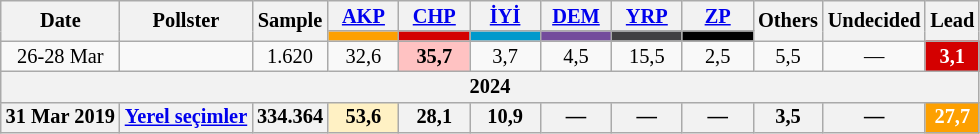<table class="wikitable mw-collapsible" style="text-align:center; font-size:85%; line-height:14px;">
<tr>
<th rowspan="2">Date</th>
<th rowspan="2">Pollster</th>
<th rowspan="2">Sample</th>
<th style="width:3em;"><a href='#'>AKP</a></th>
<th style="width:3em;"><a href='#'>CHP</a></th>
<th style="width:3em;"><a href='#'>İYİ</a></th>
<th style="width:3em;"><a href='#'>DEM</a></th>
<th style="width:3em;"><a href='#'>YRP</a></th>
<th style="width:3em;"><a href='#'>ZP</a></th>
<th rowspan="2">Others</th>
<th rowspan="2">Undecided</th>
<th rowspan="2">Lead</th>
</tr>
<tr>
<th style="background:#fda000;"></th>
<th style="background:#d40000;"></th>
<th style="background:#0099cc;"></th>
<th style="background:#734B9C;"></th>
<th style="background:#414042;"></th>
<th style="background:#000000;"></th>
</tr>
<tr>
<td>26-28 Mar</td>
<td></td>
<td>1.620</td>
<td>32,6</td>
<td style="background:#FFC2C2"><strong>35,7</strong></td>
<td>3,7</td>
<td>4,5</td>
<td>15,5</td>
<td>2,5</td>
<td>5,5</td>
<td>—</td>
<th style="background:#d40000; color:white;">3,1</th>
</tr>
<tr>
<th colspan="12">2024</th>
</tr>
<tr>
<th>31 Mar 2019</th>
<th><a href='#'>Yerel seçimler</a></th>
<th>334.364</th>
<th style="background:#FFF1C4">53,6</th>
<th>28,1</th>
<th>10,9</th>
<th>—</th>
<th>—</th>
<th>—</th>
<th>3,5</th>
<th>—</th>
<th style="background:#fda000; color:white;">27,7</th>
</tr>
</table>
